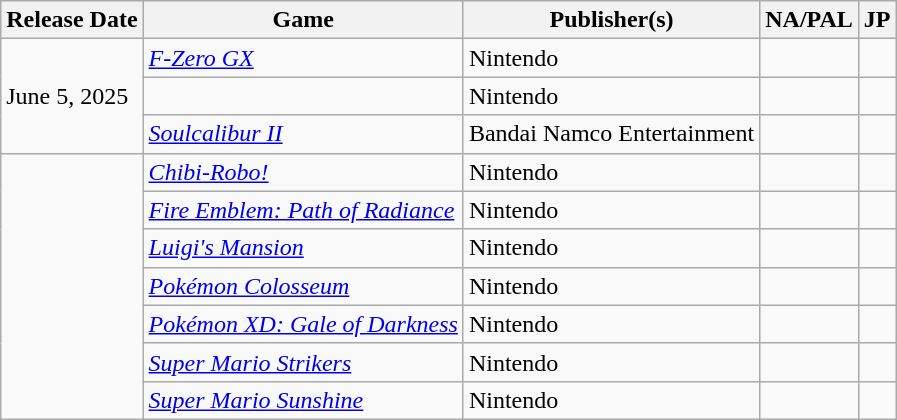<table class="wikitable sortable">
<tr>
<th>Release Date</th>
<th>Game</th>
<th>Publisher(s)</th>
<th>NA/PAL</th>
<th>JP</th>
</tr>
<tr>
<td rowspan="3">June 5, 2025</td>
<td><em><a href='#'>F-Zero GX</a></em></td>
<td>Nintendo</td>
<td></td>
<td></td>
</tr>
<tr>
<td></td>
<td>Nintendo</td>
<td></td>
<td></td>
</tr>
<tr>
<td><em><a href='#'>Soulcalibur II</a></em></td>
<td>Bandai Namco Entertainment</td>
<td></td>
<td></td>
</tr>
<tr>
<td rowspan="7"></td>
<td><em><a href='#'>Chibi-Robo!</a></em></td>
<td>Nintendo</td>
<td></td>
<td></td>
</tr>
<tr>
<td><em><a href='#'>Fire Emblem: Path of Radiance</a></em></td>
<td>Nintendo</td>
<td></td>
<td></td>
</tr>
<tr>
<td><em><a href='#'>Luigi's Mansion</a></em></td>
<td>Nintendo</td>
<td></td>
<td></td>
</tr>
<tr>
<td><em><a href='#'>Pokémon Colosseum</a></em></td>
<td>Nintendo</td>
<td></td>
<td></td>
</tr>
<tr>
<td><em><a href='#'>Pokémon XD: Gale of Darkness</a></em></td>
<td>Nintendo</td>
<td></td>
<td></td>
</tr>
<tr>
<td><em><a href='#'>Super Mario Strikers</a></em></td>
<td>Nintendo</td>
<td></td>
<td></td>
</tr>
<tr>
<td><em><a href='#'>Super Mario Sunshine</a></em></td>
<td>Nintendo</td>
<td></td>
<td></td>
</tr>
</table>
